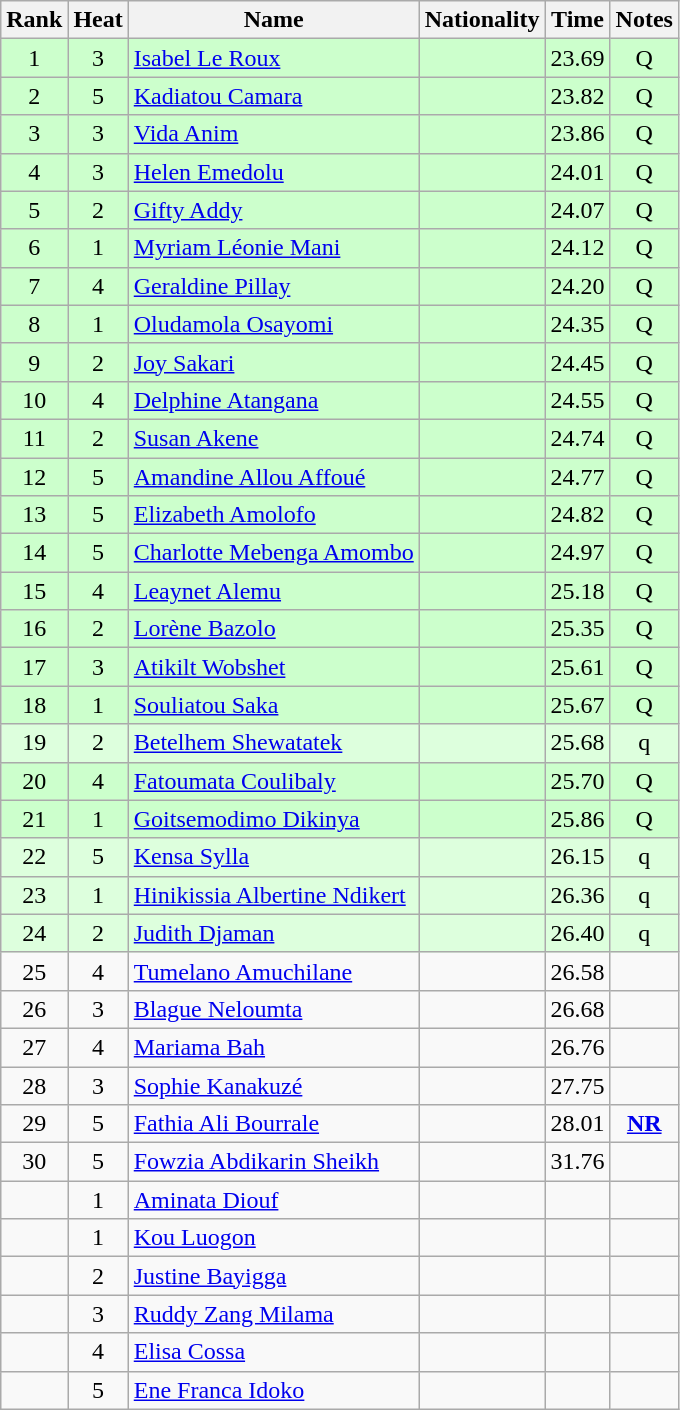<table class="wikitable sortable" style="text-align:center">
<tr>
<th>Rank</th>
<th>Heat</th>
<th>Name</th>
<th>Nationality</th>
<th>Time</th>
<th>Notes</th>
</tr>
<tr bgcolor=ccffcc>
<td>1</td>
<td>3</td>
<td align=left><a href='#'>Isabel Le Roux</a></td>
<td align=left></td>
<td>23.69</td>
<td>Q</td>
</tr>
<tr bgcolor=ccffcc>
<td>2</td>
<td>5</td>
<td align=left><a href='#'>Kadiatou Camara</a></td>
<td align=left></td>
<td>23.82</td>
<td>Q</td>
</tr>
<tr bgcolor=ccffcc>
<td>3</td>
<td>3</td>
<td align=left><a href='#'>Vida Anim</a></td>
<td align=left></td>
<td>23.86</td>
<td>Q</td>
</tr>
<tr bgcolor=ccffcc>
<td>4</td>
<td>3</td>
<td align=left><a href='#'>Helen Emedolu</a></td>
<td align=left></td>
<td>24.01</td>
<td>Q</td>
</tr>
<tr bgcolor=ccffcc>
<td>5</td>
<td>2</td>
<td align=left><a href='#'>Gifty Addy</a></td>
<td align=left></td>
<td>24.07</td>
<td>Q</td>
</tr>
<tr bgcolor=ccffcc>
<td>6</td>
<td>1</td>
<td align=left><a href='#'>Myriam Léonie Mani</a></td>
<td align=left></td>
<td>24.12</td>
<td>Q</td>
</tr>
<tr bgcolor=ccffcc>
<td>7</td>
<td>4</td>
<td align=left><a href='#'>Geraldine Pillay</a></td>
<td align=left></td>
<td>24.20</td>
<td>Q</td>
</tr>
<tr bgcolor=ccffcc>
<td>8</td>
<td>1</td>
<td align=left><a href='#'>Oludamola Osayomi</a></td>
<td align=left></td>
<td>24.35</td>
<td>Q</td>
</tr>
<tr bgcolor=ccffcc>
<td>9</td>
<td>2</td>
<td align=left><a href='#'>Joy Sakari</a></td>
<td align=left></td>
<td>24.45</td>
<td>Q</td>
</tr>
<tr bgcolor=ccffcc>
<td>10</td>
<td>4</td>
<td align=left><a href='#'>Delphine Atangana</a></td>
<td align=left></td>
<td>24.55</td>
<td>Q</td>
</tr>
<tr bgcolor=ccffcc>
<td>11</td>
<td>2</td>
<td align=left><a href='#'>Susan Akene</a></td>
<td align=left></td>
<td>24.74</td>
<td>Q</td>
</tr>
<tr bgcolor=ccffcc>
<td>12</td>
<td>5</td>
<td align=left><a href='#'>Amandine Allou Affoué</a></td>
<td align=left></td>
<td>24.77</td>
<td>Q</td>
</tr>
<tr bgcolor=ccffcc>
<td>13</td>
<td>5</td>
<td align=left><a href='#'>Elizabeth Amolofo</a></td>
<td align=left></td>
<td>24.82</td>
<td>Q</td>
</tr>
<tr bgcolor=ccffcc>
<td>14</td>
<td>5</td>
<td align=left><a href='#'>Charlotte Mebenga Amombo</a></td>
<td align=left></td>
<td>24.97</td>
<td>Q</td>
</tr>
<tr bgcolor=ccffcc>
<td>15</td>
<td>4</td>
<td align=left><a href='#'>Leaynet Alemu</a></td>
<td align=left></td>
<td>25.18</td>
<td>Q</td>
</tr>
<tr bgcolor=ccffcc>
<td>16</td>
<td>2</td>
<td align=left><a href='#'>Lorène Bazolo</a></td>
<td align=left></td>
<td>25.35</td>
<td>Q</td>
</tr>
<tr bgcolor=ccffcc>
<td>17</td>
<td>3</td>
<td align=left><a href='#'>Atikilt Wobshet</a></td>
<td align=left></td>
<td>25.61</td>
<td>Q</td>
</tr>
<tr bgcolor=ccffcc>
<td>18</td>
<td>1</td>
<td align=left><a href='#'>Souliatou Saka</a></td>
<td align=left></td>
<td>25.67</td>
<td>Q</td>
</tr>
<tr bgcolor=ddffdd>
<td>19</td>
<td>2</td>
<td align=left><a href='#'>Betelhem Shewatatek</a></td>
<td align=left></td>
<td>25.68</td>
<td>q</td>
</tr>
<tr bgcolor=ccffcc>
<td>20</td>
<td>4</td>
<td align=left><a href='#'>Fatoumata Coulibaly</a></td>
<td align=left></td>
<td>25.70</td>
<td>Q</td>
</tr>
<tr bgcolor=ccffcc>
<td>21</td>
<td>1</td>
<td align=left><a href='#'>Goitsemodimo Dikinya</a></td>
<td align=left></td>
<td>25.86</td>
<td>Q</td>
</tr>
<tr bgcolor=ddffdd>
<td>22</td>
<td>5</td>
<td align=left><a href='#'>Kensa Sylla</a></td>
<td align=left></td>
<td>26.15</td>
<td>q</td>
</tr>
<tr bgcolor=ddffdd>
<td>23</td>
<td>1</td>
<td align=left><a href='#'>Hinikissia Albertine Ndikert</a></td>
<td align=left></td>
<td>26.36</td>
<td>q</td>
</tr>
<tr bgcolor=ddffdd>
<td>24</td>
<td>2</td>
<td align=left><a href='#'>Judith Djaman</a></td>
<td align=left></td>
<td>26.40</td>
<td>q</td>
</tr>
<tr>
<td>25</td>
<td>4</td>
<td align=left><a href='#'>Tumelano Amuchilane</a></td>
<td align=left></td>
<td>26.58</td>
<td></td>
</tr>
<tr>
<td>26</td>
<td>3</td>
<td align=left><a href='#'>Blague Neloumta</a></td>
<td align=left></td>
<td>26.68</td>
<td></td>
</tr>
<tr>
<td>27</td>
<td>4</td>
<td align=left><a href='#'>Mariama Bah</a></td>
<td align=left></td>
<td>26.76</td>
<td></td>
</tr>
<tr>
<td>28</td>
<td>3</td>
<td align=left><a href='#'>Sophie Kanakuzé</a></td>
<td align=left></td>
<td>27.75</td>
<td></td>
</tr>
<tr>
<td>29</td>
<td>5</td>
<td align=left><a href='#'>Fathia Ali Bourrale</a></td>
<td align=left></td>
<td>28.01</td>
<td><strong><a href='#'>NR</a></strong></td>
</tr>
<tr>
<td>30</td>
<td>5</td>
<td align=left><a href='#'>Fowzia Abdikarin Sheikh</a></td>
<td align=left></td>
<td>31.76</td>
<td></td>
</tr>
<tr>
<td></td>
<td>1</td>
<td align=left><a href='#'>Aminata Diouf</a></td>
<td align=left></td>
<td></td>
<td></td>
</tr>
<tr>
<td></td>
<td>1</td>
<td align=left><a href='#'>Kou Luogon</a></td>
<td align=left></td>
<td></td>
<td></td>
</tr>
<tr>
<td></td>
<td>2</td>
<td align=left><a href='#'>Justine Bayigga</a></td>
<td align=left></td>
<td></td>
<td></td>
</tr>
<tr>
<td></td>
<td>3</td>
<td align=left><a href='#'>Ruddy Zang Milama</a></td>
<td align=left></td>
<td></td>
<td></td>
</tr>
<tr>
<td></td>
<td>4</td>
<td align=left><a href='#'>Elisa Cossa</a></td>
<td align=left></td>
<td></td>
<td></td>
</tr>
<tr>
<td></td>
<td>5</td>
<td align=left><a href='#'>Ene Franca Idoko</a></td>
<td align=left></td>
<td></td>
<td></td>
</tr>
</table>
